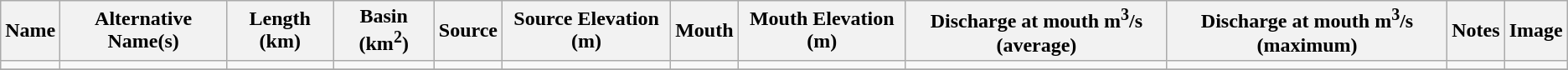<table class="wikitable sortable">
<tr>
<th>Name</th>
<th>Alternative Name(s)</th>
<th>Length (km)</th>
<th>Basin (km<sup>2</sup>)</th>
<th>Source</th>
<th>Source Elevation (m)</th>
<th>Mouth</th>
<th>Mouth Elevation (m)</th>
<th>Discharge at mouth m<sup>3</sup>/s (average)</th>
<th class="unsortable">Discharge at mouth m<sup>3</sup>/s (maximum)</th>
<th>Notes</th>
<th class="unsortable">Image</th>
</tr>
<tr>
<td></td>
<td></td>
<td></td>
<td></td>
<td></td>
<td></td>
<td></td>
<td></td>
<td></td>
<td></td>
<td></td>
<td></td>
</tr>
<tr>
</tr>
</table>
